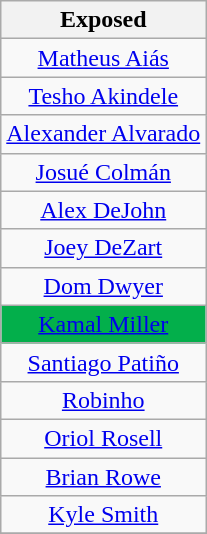<table class="wikitable" style="text-align:center">
<tr>
<th>Exposed</th>
</tr>
<tr>
<td><a href='#'>Matheus Aiás</a></td>
</tr>
<tr>
<td><a href='#'>Tesho Akindele</a></td>
</tr>
<tr>
<td><a href='#'>Alexander Alvarado</a></td>
</tr>
<tr>
<td><a href='#'>Josué Colmán</a></td>
</tr>
<tr>
<td><a href='#'>Alex DeJohn</a></td>
</tr>
<tr>
<td><a href='#'>Joey DeZart</a></td>
</tr>
<tr>
<td><a href='#'>Dom Dwyer</a></td>
</tr>
<tr>
<td style="background: #03AF4B"><a href='#'>Kamal Miller</a></td>
</tr>
<tr>
<td><a href='#'>Santiago Patiño</a></td>
</tr>
<tr>
<td><a href='#'>Robinho</a></td>
</tr>
<tr>
<td><a href='#'>Oriol Rosell</a></td>
</tr>
<tr>
<td><a href='#'>Brian Rowe</a></td>
</tr>
<tr>
<td><a href='#'>Kyle Smith</a></td>
</tr>
<tr>
</tr>
</table>
